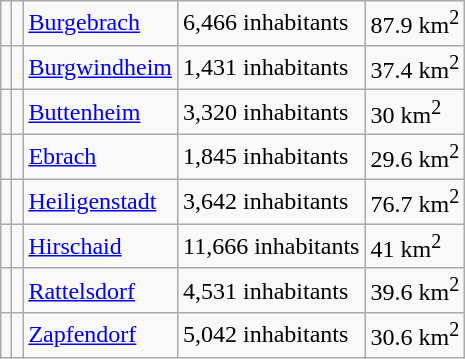<table class="wikitable">
<tr>
<td></td>
<td></td>
<td><a href='#'>Burgebrach</a></td>
<td>6,466 inhabitants</td>
<td>87.9 km<sup>2</sup></td>
</tr>
<tr>
<td></td>
<td></td>
<td><a href='#'>Burgwindheim</a></td>
<td>1,431 inhabitants</td>
<td>37.4 km<sup>2</sup></td>
</tr>
<tr>
<td></td>
<td></td>
<td><a href='#'>Buttenheim</a></td>
<td>3,320 inhabitants</td>
<td>30 km<sup>2</sup></td>
</tr>
<tr>
<td></td>
<td></td>
<td><a href='#'>Ebrach</a></td>
<td>1,845 inhabitants</td>
<td>29.6 km<sup>2</sup></td>
</tr>
<tr>
<td></td>
<td></td>
<td><a href='#'>Heiligenstadt</a></td>
<td>3,642 inhabitants</td>
<td>76.7 km<sup>2</sup></td>
</tr>
<tr>
<td></td>
<td></td>
<td><a href='#'>Hirschaid</a></td>
<td>11,666 inhabitants</td>
<td>41 km<sup>2</sup></td>
</tr>
<tr>
<td></td>
<td></td>
<td><a href='#'>Rattelsdorf</a></td>
<td>4,531 inhabitants</td>
<td>39.6 km<sup>2</sup></td>
</tr>
<tr>
<td></td>
<td></td>
<td><a href='#'>Zapfendorf</a></td>
<td>5,042 inhabitants</td>
<td>30.6 km<sup>2</sup></td>
</tr>
</table>
